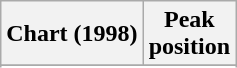<table class="wikitable sortable">
<tr>
<th>Chart (1998)</th>
<th>Peak <br> position</th>
</tr>
<tr>
</tr>
<tr>
</tr>
</table>
